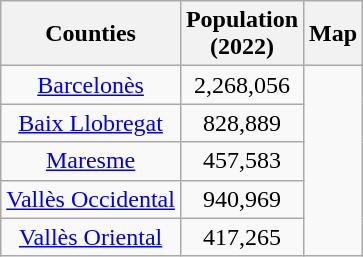<table class="wikitable">
<tr>
<th colspan=1 style="text-align: center;">Counties</th>
<th colspan=1 style="text-align: center;">Population<br>(2022)</th>
<th colspan=1 style="text-align: center;">Map</th>
</tr>
<tr>
<td style="text-align: center;"><a href='#'>Barcelonès</a></td>
<td style="text-align: center;">2,268,056</td>
<td rowspan="6"></td>
</tr>
<tr>
<td style="text-align: center;"><a href='#'>Baix Llobregat</a></td>
<td style="text-align: center;">828,889</td>
</tr>
<tr>
<td style="text-align: center;"><a href='#'>Maresme</a></td>
<td style="text-align: center;">457,583</td>
</tr>
<tr>
<td style="text-align: center;"><a href='#'>Vallès Occidental</a></td>
<td style="text-align: center;">940,969</td>
</tr>
<tr>
<td style="text-align: center;"><a href='#'>Vallès Oriental</a></td>
<td style="text-align: center;">417,265</td>
</tr>
</table>
